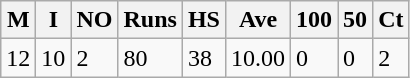<table class="wikitable">
<tr>
<th>M</th>
<th>I</th>
<th>NO</th>
<th>Runs</th>
<th>HS</th>
<th>Ave</th>
<th>100</th>
<th>50</th>
<th>Ct</th>
</tr>
<tr>
<td>12</td>
<td>10</td>
<td>2</td>
<td>80</td>
<td>38</td>
<td>10.00</td>
<td>0</td>
<td>0</td>
<td>2</td>
</tr>
</table>
